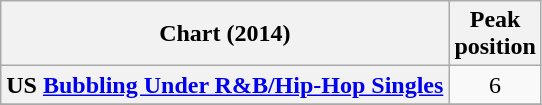<table class="wikitable sortable plainrowheaders">
<tr>
<th>Chart (2014)</th>
<th>Peak<br>position</th>
</tr>
<tr>
<th scope="row">US <a href='#'>Bubbling Under R&B/Hip-Hop Singles</a></th>
<td align="center">6</td>
</tr>
<tr>
</tr>
</table>
